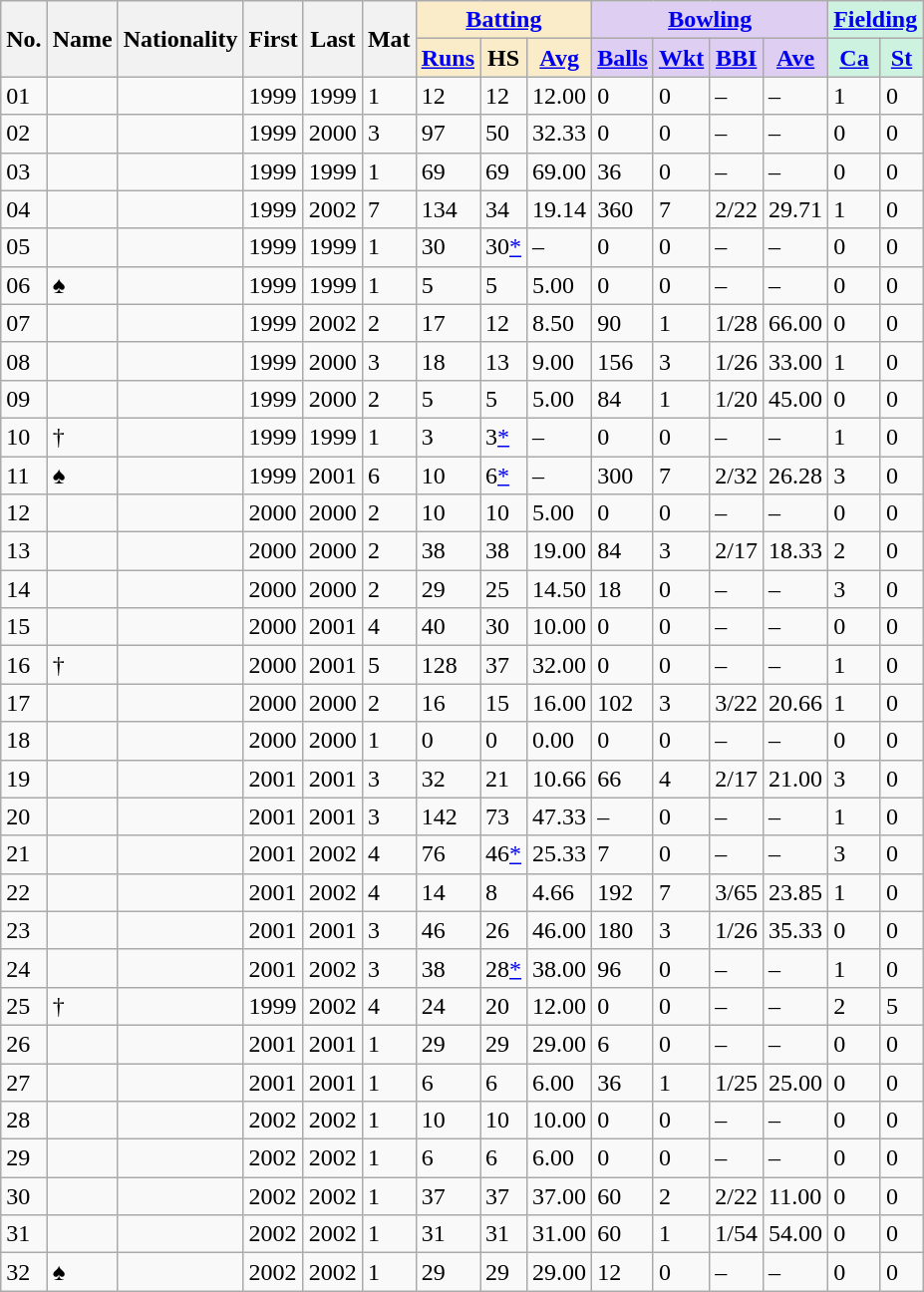<table class="wikitable sortable sticky-header-multi sort-under">
<tr>
<th rowspan="2">No.</th>
<th rowspan="2">Name</th>
<th rowspan="2">Nationality</th>
<th rowspan="2">First</th>
<th rowspan="2">Last</th>
<th rowspan="2">Mat</th>
<th colspan=3 style="background-color:#faecc8"><a href='#'>Batting</a></th>
<th colspan=4 style="background-color:#ddcef2"><a href='#'>Bowling</a></th>
<th colspan=2 style="background-color:#cef2e0"><a href='#'>Fielding</a></th>
</tr>
<tr>
<th style="background-color:#faecc8"><a href='#'>Runs</a></th>
<th style="background-color:#faecc8">HS</th>
<th style="background-color:#faecc8"><a href='#'>Avg</a></th>
<th style="background-color:#ddcef2"><a href='#'>Balls</a></th>
<th style="background-color:#ddcef2"><a href='#'>Wkt</a></th>
<th style="background-color:#ddcef2"><a href='#'>BBI</a></th>
<th style="background-color:#ddcef2"><a href='#'>Ave</a></th>
<th style="background-color:#cef2e0"><a href='#'>Ca</a></th>
<th style="background-color:#cef2e0"><a href='#'>St</a></th>
</tr>
<tr>
<td><span>0</span>1</td>
<td><strong></strong></td>
<td></td>
<td>1999</td>
<td>1999</td>
<td>1</td>
<td>12</td>
<td>12</td>
<td>12.00</td>
<td>0</td>
<td>0</td>
<td>–</td>
<td>–</td>
<td>1</td>
<td>0</td>
</tr>
<tr>
<td><span>0</span>2</td>
<td></td>
<td></td>
<td>1999</td>
<td>2000</td>
<td>3</td>
<td>97</td>
<td>50</td>
<td>32.33</td>
<td>0</td>
<td>0</td>
<td>–</td>
<td>–</td>
<td>0</td>
<td>0</td>
</tr>
<tr>
<td><span>0</span>3</td>
<td><strong></strong></td>
<td></td>
<td>1999</td>
<td>1999</td>
<td>1</td>
<td>69</td>
<td>69</td>
<td>69.00</td>
<td>36</td>
<td>0</td>
<td>–</td>
<td>–</td>
<td>0</td>
<td>0</td>
</tr>
<tr>
<td><span>0</span>4</td>
<td></td>
<td></td>
<td>1999</td>
<td>2002</td>
<td>7</td>
<td>134</td>
<td>34</td>
<td>19.14</td>
<td>360</td>
<td>7</td>
<td>2/22</td>
<td>29.71</td>
<td>1</td>
<td>0</td>
</tr>
<tr>
<td><span>0</span>5</td>
<td></td>
<td></td>
<td>1999</td>
<td>1999</td>
<td>1</td>
<td>30</td>
<td>30<a href='#'>*</a></td>
<td>–</td>
<td>0</td>
<td>0</td>
<td>–</td>
<td>–</td>
<td>0</td>
<td>0</td>
</tr>
<tr>
<td><span>0</span>6</td>
<td> ♠</td>
<td></td>
<td>1999</td>
<td>1999</td>
<td>1</td>
<td>5</td>
<td>5</td>
<td>5.00</td>
<td>0</td>
<td>0</td>
<td>–</td>
<td>–</td>
<td>0</td>
<td>0</td>
</tr>
<tr>
<td><span>0</span>7</td>
<td></td>
<td></td>
<td>1999</td>
<td>2002</td>
<td>2</td>
<td>17</td>
<td>12</td>
<td>8.50</td>
<td>90</td>
<td>1</td>
<td>1/28</td>
<td>66.00</td>
<td>0</td>
<td>0</td>
</tr>
<tr>
<td><span>0</span>8</td>
<td></td>
<td></td>
<td>1999</td>
<td>2000</td>
<td>3</td>
<td>18</td>
<td>13</td>
<td>9.00</td>
<td>156</td>
<td>3</td>
<td>1/26</td>
<td>33.00</td>
<td>1</td>
<td>0</td>
</tr>
<tr>
<td><span>0</span>9</td>
<td></td>
<td></td>
<td>1999</td>
<td>2000</td>
<td>2</td>
<td>5</td>
<td>5</td>
<td>5.00</td>
<td>84</td>
<td>1</td>
<td>1/20</td>
<td>45.00</td>
<td>0</td>
<td>0</td>
</tr>
<tr>
<td>10</td>
<td> †</td>
<td></td>
<td>1999</td>
<td>1999</td>
<td>1</td>
<td>3</td>
<td>3<a href='#'>*</a></td>
<td>–</td>
<td>0</td>
<td>0</td>
<td>–</td>
<td>–</td>
<td>1</td>
<td>0</td>
</tr>
<tr>
<td>11</td>
<td>  ♠</td>
<td></td>
<td>1999</td>
<td>2001</td>
<td>6</td>
<td>10</td>
<td>6<a href='#'>*</a></td>
<td>–</td>
<td>300</td>
<td>7</td>
<td>2/32</td>
<td>26.28</td>
<td>3</td>
<td>0</td>
</tr>
<tr>
<td>12</td>
<td></td>
<td></td>
<td>2000</td>
<td>2000</td>
<td>2</td>
<td>10</td>
<td>10</td>
<td>5.00</td>
<td>0</td>
<td>0</td>
<td>–</td>
<td>–</td>
<td>0</td>
<td>0</td>
</tr>
<tr>
<td>13</td>
<td></td>
<td></td>
<td>2000</td>
<td>2000</td>
<td>2</td>
<td>38</td>
<td>38</td>
<td>19.00</td>
<td>84</td>
<td>3</td>
<td>2/17</td>
<td>18.33</td>
<td>2</td>
<td>0</td>
</tr>
<tr>
<td>14</td>
<td></td>
<td></td>
<td>2000</td>
<td>2000</td>
<td>2</td>
<td>29</td>
<td>25</td>
<td>14.50</td>
<td>18</td>
<td>0</td>
<td>–</td>
<td>–</td>
<td>3</td>
<td>0</td>
</tr>
<tr>
<td>15</td>
<td></td>
<td></td>
<td>2000</td>
<td>2001</td>
<td>4</td>
<td>40</td>
<td>30</td>
<td>10.00</td>
<td>0</td>
<td>0</td>
<td>–</td>
<td>–</td>
<td>0</td>
<td>0</td>
</tr>
<tr>
<td>16</td>
<td> †</td>
<td></td>
<td>2000</td>
<td>2001</td>
<td>5</td>
<td>128</td>
<td>37</td>
<td>32.00</td>
<td>0</td>
<td>0</td>
<td>–</td>
<td>–</td>
<td>1</td>
<td>0</td>
</tr>
<tr>
<td>17</td>
<td></td>
<td></td>
<td>2000</td>
<td>2000</td>
<td>2</td>
<td>16</td>
<td>15</td>
<td>16.00</td>
<td>102</td>
<td>3</td>
<td>3/22</td>
<td>20.66</td>
<td>1</td>
<td>0</td>
</tr>
<tr>
<td>18</td>
<td></td>
<td></td>
<td>2000</td>
<td>2000</td>
<td>1</td>
<td>0</td>
<td>0</td>
<td>0.00</td>
<td>0</td>
<td>0</td>
<td>–</td>
<td>–</td>
<td>0</td>
<td>0</td>
</tr>
<tr>
<td>19</td>
<td><strong></strong></td>
<td></td>
<td>2001</td>
<td>2001</td>
<td>3</td>
<td>32</td>
<td>21</td>
<td>10.66</td>
<td>66</td>
<td>4</td>
<td>2/17</td>
<td>21.00</td>
<td>3</td>
<td>0</td>
</tr>
<tr>
<td>20</td>
<td><strong></strong></td>
<td></td>
<td>2001</td>
<td>2001</td>
<td>3</td>
<td>142</td>
<td>73</td>
<td>47.33</td>
<td>–</td>
<td>0</td>
<td>–</td>
<td>–</td>
<td>1</td>
<td>0</td>
</tr>
<tr>
<td>21</td>
<td></td>
<td></td>
<td>2001</td>
<td>2002</td>
<td>4</td>
<td>76</td>
<td>46<a href='#'>*</a></td>
<td>25.33</td>
<td>7</td>
<td>0</td>
<td>–</td>
<td>–</td>
<td>3</td>
<td>0</td>
</tr>
<tr>
<td>22</td>
<td></td>
<td></td>
<td>2001</td>
<td>2002</td>
<td>4</td>
<td>14</td>
<td>8</td>
<td>4.66</td>
<td>192</td>
<td>7</td>
<td>3/65</td>
<td>23.85</td>
<td>1</td>
<td>0</td>
</tr>
<tr>
<td>23</td>
<td></td>
<td></td>
<td>2001</td>
<td>2001</td>
<td>3</td>
<td>46</td>
<td>26</td>
<td>46.00</td>
<td>180</td>
<td>3</td>
<td>1/26</td>
<td>35.33</td>
<td>0</td>
<td>0</td>
</tr>
<tr>
<td>24</td>
<td></td>
<td></td>
<td>2001</td>
<td>2002</td>
<td>3</td>
<td>38</td>
<td>28<a href='#'>*</a></td>
<td>38.00</td>
<td>96</td>
<td>0</td>
<td>–</td>
<td>–</td>
<td>1</td>
<td>0</td>
</tr>
<tr>
<td>25</td>
<td> †</td>
<td></td>
<td>1999</td>
<td>2002</td>
<td>4</td>
<td>24</td>
<td>20</td>
<td>12.00</td>
<td>0</td>
<td>0</td>
<td>–</td>
<td>–</td>
<td>2</td>
<td>5</td>
</tr>
<tr>
<td>26</td>
<td></td>
<td></td>
<td>2001</td>
<td>2001</td>
<td>1</td>
<td>29</td>
<td>29</td>
<td>29.00</td>
<td>6</td>
<td>0</td>
<td>–</td>
<td>–</td>
<td>0</td>
<td>0</td>
</tr>
<tr>
<td>27</td>
<td></td>
<td></td>
<td>2001</td>
<td>2001</td>
<td>1</td>
<td>6</td>
<td>6</td>
<td>6.00</td>
<td>36</td>
<td>1</td>
<td>1/25</td>
<td>25.00</td>
<td>0</td>
<td>0</td>
</tr>
<tr>
<td>28</td>
<td><strong></strong></td>
<td></td>
<td>2002</td>
<td>2002</td>
<td>1</td>
<td>10</td>
<td>10</td>
<td>10.00</td>
<td>0</td>
<td>0</td>
<td>–</td>
<td>–</td>
<td>0</td>
<td>0</td>
</tr>
<tr>
<td>29</td>
<td></td>
<td></td>
<td>2002</td>
<td>2002</td>
<td>1</td>
<td>6</td>
<td>6</td>
<td>6.00</td>
<td>0</td>
<td>0</td>
<td>–</td>
<td>–</td>
<td>0</td>
<td>0</td>
</tr>
<tr>
<td>30</td>
<td><strong></strong></td>
<td></td>
<td>2002</td>
<td>2002</td>
<td>1</td>
<td>37</td>
<td>37</td>
<td>37.00</td>
<td>60</td>
<td>2</td>
<td>2/22</td>
<td>11.00</td>
<td>0</td>
<td>0</td>
</tr>
<tr>
<td>31</td>
<td></td>
<td></td>
<td>2002</td>
<td>2002</td>
<td>1</td>
<td>31</td>
<td>31</td>
<td>31.00</td>
<td>60</td>
<td>1</td>
<td>1/54</td>
<td>54.00</td>
<td>0</td>
<td>0</td>
</tr>
<tr>
<td>32</td>
<td><strong></strong> ♠</td>
<td></td>
<td>2002</td>
<td>2002</td>
<td>1</td>
<td>29</td>
<td>29</td>
<td>29.00</td>
<td>12</td>
<td>0</td>
<td>–</td>
<td>–</td>
<td>0</td>
<td>0</td>
</tr>
</table>
